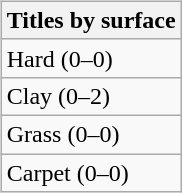<table>
<tr>
<td><br><table class="wikitable sortable mw-collapsible mw-collapsed">
<tr>
<th>Titles by surface</th>
</tr>
<tr>
<td>Hard (0–0)</td>
</tr>
<tr>
<td>Clay (0–2)</td>
</tr>
<tr>
<td>Grass (0–0)</td>
</tr>
<tr>
<td>Carpet (0–0)</td>
</tr>
</table>
</td>
</tr>
</table>
